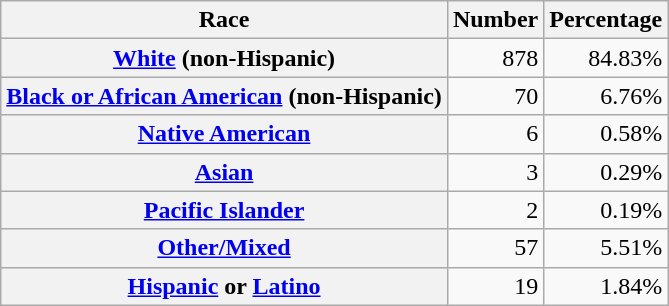<table class="wikitable" style="text-align:right">
<tr>
<th scope="col">Race</th>
<th scope="col">Number</th>
<th scope="col">Percentage</th>
</tr>
<tr>
<th scope="row"><a href='#'>White</a> (non-Hispanic)</th>
<td>878</td>
<td>84.83%</td>
</tr>
<tr>
<th scope="row"><a href='#'>Black or African American</a> (non-Hispanic)</th>
<td>70</td>
<td>6.76%</td>
</tr>
<tr>
<th scope="row"><a href='#'>Native American</a></th>
<td>6</td>
<td>0.58%</td>
</tr>
<tr>
<th scope="row"><a href='#'>Asian</a></th>
<td>3</td>
<td>0.29%</td>
</tr>
<tr>
<th scope="row"><a href='#'>Pacific Islander</a></th>
<td>2</td>
<td>0.19%</td>
</tr>
<tr>
<th scope="row"><a href='#'>Other/Mixed</a></th>
<td>57</td>
<td>5.51%</td>
</tr>
<tr>
<th scope="row"><a href='#'>Hispanic</a> or <a href='#'>Latino</a></th>
<td>19</td>
<td>1.84%</td>
</tr>
</table>
